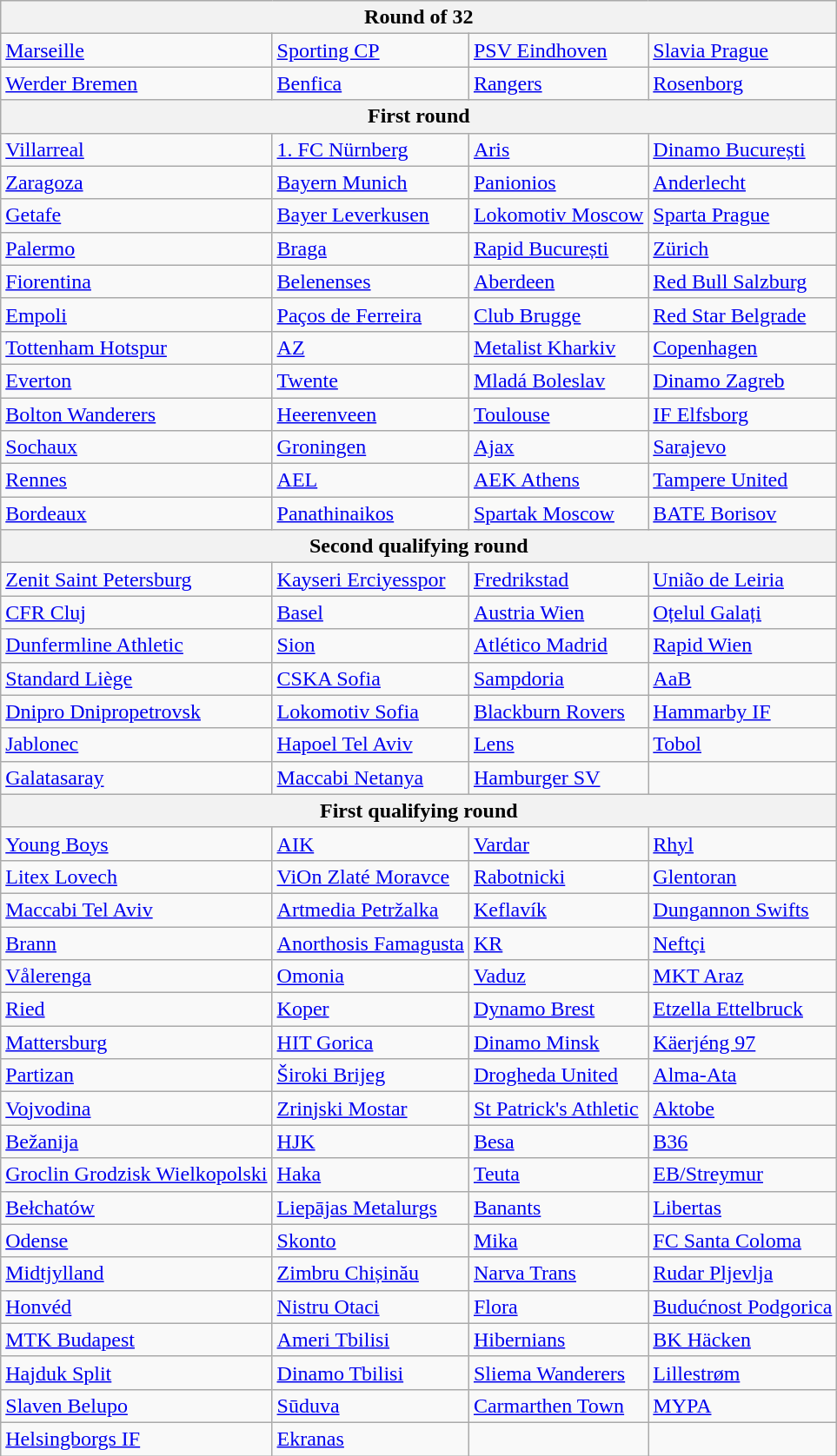<table class="wikitable">
<tr>
<th colspan="4">Round of 32</th>
</tr>
<tr>
<td> <a href='#'>Marseille</a> </td>
<td> <a href='#'>Sporting CP</a> </td>
<td> <a href='#'>PSV Eindhoven</a> </td>
<td> <a href='#'>Slavia Prague</a> </td>
</tr>
<tr>
<td> <a href='#'>Werder Bremen</a> </td>
<td> <a href='#'>Benfica</a> </td>
<td> <a href='#'>Rangers</a> </td>
<td> <a href='#'>Rosenborg</a> </td>
</tr>
<tr>
<th colspan="4">First round</th>
</tr>
<tr>
<td> <a href='#'>Villarreal</a> </td>
<td> <a href='#'>1. FC Nürnberg</a> </td>
<td> <a href='#'>Aris</a> </td>
<td> <a href='#'>Dinamo București</a> </td>
</tr>
<tr>
<td> <a href='#'>Zaragoza</a> </td>
<td> <a href='#'>Bayern Munich</a> </td>
<td> <a href='#'>Panionios</a> </td>
<td> <a href='#'>Anderlecht</a> </td>
</tr>
<tr>
<td> <a href='#'>Getafe</a> </td>
<td> <a href='#'>Bayer Leverkusen</a> </td>
<td> <a href='#'>Lokomotiv Moscow</a> </td>
<td> <a href='#'>Sparta Prague</a> </td>
</tr>
<tr>
<td> <a href='#'>Palermo</a> </td>
<td> <a href='#'>Braga</a> </td>
<td> <a href='#'>Rapid București</a> </td>
<td> <a href='#'>Zürich</a> </td>
</tr>
<tr>
<td> <a href='#'>Fiorentina</a> </td>
<td> <a href='#'>Belenenses</a> </td>
<td> <a href='#'>Aberdeen</a> </td>
<td> <a href='#'>Red Bull Salzburg</a> </td>
</tr>
<tr>
<td> <a href='#'>Empoli</a> </td>
<td> <a href='#'>Paços de Ferreira</a> </td>
<td> <a href='#'>Club Brugge</a> </td>
<td> <a href='#'>Red Star Belgrade</a> </td>
</tr>
<tr>
<td> <a href='#'>Tottenham Hotspur</a> </td>
<td> <a href='#'>AZ</a> </td>
<td> <a href='#'>Metalist Kharkiv</a> </td>
<td> <a href='#'>Copenhagen</a> </td>
</tr>
<tr>
<td> <a href='#'>Everton</a> </td>
<td> <a href='#'>Twente</a> </td>
<td> <a href='#'>Mladá Boleslav</a> </td>
<td> <a href='#'>Dinamo Zagreb</a> </td>
</tr>
<tr>
<td> <a href='#'>Bolton Wanderers</a> </td>
<td> <a href='#'>Heerenveen</a> </td>
<td> <a href='#'>Toulouse</a> </td>
<td> <a href='#'>IF Elfsborg</a> </td>
</tr>
<tr>
<td> <a href='#'>Sochaux</a> </td>
<td> <a href='#'>Groningen</a> </td>
<td> <a href='#'>Ajax</a> </td>
<td> <a href='#'>Sarajevo</a> </td>
</tr>
<tr>
<td> <a href='#'>Rennes</a> </td>
<td> <a href='#'>AEL</a> </td>
<td> <a href='#'>AEK Athens</a> </td>
<td> <a href='#'>Tampere United</a> </td>
</tr>
<tr>
<td> <a href='#'>Bordeaux</a> </td>
<td> <a href='#'>Panathinaikos</a> </td>
<td> <a href='#'>Spartak Moscow</a> </td>
<td> <a href='#'>BATE Borisov</a> </td>
</tr>
<tr>
<th colspan="4">Second qualifying round</th>
</tr>
<tr>
<td> <a href='#'>Zenit Saint Petersburg</a> </td>
<td> <a href='#'>Kayseri Erciyesspor</a> </td>
<td> <a href='#'>Fredrikstad</a> </td>
<td> <a href='#'>União de Leiria</a> </td>
</tr>
<tr>
<td> <a href='#'>CFR Cluj</a> </td>
<td> <a href='#'>Basel</a> </td>
<td> <a href='#'>Austria Wien</a> </td>
<td> <a href='#'>Oțelul Galați</a> </td>
</tr>
<tr>
<td> <a href='#'>Dunfermline Athletic</a> </td>
<td> <a href='#'>Sion</a> </td>
<td> <a href='#'>Atlético Madrid</a> </td>
<td> <a href='#'>Rapid Wien</a> </td>
</tr>
<tr>
<td> <a href='#'>Standard Liège</a> </td>
<td> <a href='#'>CSKA Sofia</a> </td>
<td> <a href='#'>Sampdoria</a> </td>
<td> <a href='#'>AaB</a> </td>
</tr>
<tr>
<td> <a href='#'>Dnipro Dnipropetrovsk</a> </td>
<td> <a href='#'>Lokomotiv Sofia</a> </td>
<td> <a href='#'>Blackburn Rovers</a> </td>
<td> <a href='#'>Hammarby IF</a> </td>
</tr>
<tr>
<td> <a href='#'>Jablonec</a> </td>
<td> <a href='#'>Hapoel Tel Aviv</a> </td>
<td> <a href='#'>Lens</a> </td>
<td> <a href='#'>Tobol</a> </td>
</tr>
<tr>
<td> <a href='#'>Galatasaray</a> </td>
<td> <a href='#'>Maccabi Netanya</a> </td>
<td> <a href='#'>Hamburger SV</a> </td>
<td></td>
</tr>
<tr>
<th colspan="4">First qualifying round</th>
</tr>
<tr>
<td> <a href='#'>Young Boys</a> </td>
<td> <a href='#'>AIK</a> </td>
<td> <a href='#'>Vardar</a> </td>
<td> <a href='#'>Rhyl</a> </td>
</tr>
<tr>
<td> <a href='#'>Litex Lovech</a> </td>
<td> <a href='#'>ViOn Zlaté Moravce</a> </td>
<td> <a href='#'>Rabotnicki</a> </td>
<td> <a href='#'>Glentoran</a> </td>
</tr>
<tr>
<td> <a href='#'>Maccabi Tel Aviv</a> </td>
<td> <a href='#'>Artmedia Petržalka</a> </td>
<td> <a href='#'>Keflavík</a> </td>
<td> <a href='#'>Dungannon Swifts</a> </td>
</tr>
<tr>
<td> <a href='#'>Brann</a> </td>
<td> <a href='#'>Anorthosis Famagusta</a> </td>
<td> <a href='#'>KR</a> </td>
<td> <a href='#'>Neftçi</a> </td>
</tr>
<tr>
<td> <a href='#'>Vålerenga</a> </td>
<td> <a href='#'>Omonia</a> </td>
<td> <a href='#'>Vaduz</a> </td>
<td> <a href='#'>MKT Araz</a> </td>
</tr>
<tr>
<td> <a href='#'>Ried</a> </td>
<td> <a href='#'>Koper</a> </td>
<td> <a href='#'>Dynamo Brest</a> </td>
<td> <a href='#'>Etzella Ettelbruck</a> </td>
</tr>
<tr>
<td> <a href='#'>Mattersburg</a> </td>
<td> <a href='#'>HIT Gorica</a> </td>
<td> <a href='#'>Dinamo Minsk</a> </td>
<td> <a href='#'>Käerjéng 97</a> </td>
</tr>
<tr>
<td> <a href='#'>Partizan</a> </td>
<td> <a href='#'>Široki Brijeg</a> </td>
<td> <a href='#'>Drogheda United</a> </td>
<td> <a href='#'>Alma-Ata</a> </td>
</tr>
<tr>
<td> <a href='#'>Vojvodina</a> </td>
<td> <a href='#'>Zrinjski Mostar</a> </td>
<td> <a href='#'>St Patrick's Athletic</a> </td>
<td> <a href='#'>Aktobe</a> </td>
</tr>
<tr>
<td> <a href='#'>Bežanija</a> </td>
<td> <a href='#'>HJK</a> </td>
<td> <a href='#'>Besa</a> </td>
<td> <a href='#'>B36</a> </td>
</tr>
<tr>
<td> <a href='#'>Groclin Grodzisk Wielkopolski</a> </td>
<td> <a href='#'>Haka</a> </td>
<td> <a href='#'>Teuta</a> </td>
<td> <a href='#'>EB/Streymur</a> </td>
</tr>
<tr>
<td> <a href='#'>Bełchatów</a> </td>
<td> <a href='#'>Liepājas Metalurgs</a> </td>
<td> <a href='#'>Banants</a> </td>
<td> <a href='#'>Libertas</a> </td>
</tr>
<tr>
<td> <a href='#'>Odense</a> </td>
<td> <a href='#'>Skonto</a> </td>
<td> <a href='#'>Mika</a> </td>
<td> <a href='#'>FC Santa Coloma</a> </td>
</tr>
<tr>
<td> <a href='#'>Midtjylland</a> </td>
<td> <a href='#'>Zimbru Chișinău</a> </td>
<td> <a href='#'>Narva Trans</a> </td>
<td> <a href='#'>Rudar Pljevlja</a> </td>
</tr>
<tr>
<td> <a href='#'>Honvéd</a> </td>
<td> <a href='#'>Nistru Otaci</a> </td>
<td> <a href='#'>Flora</a> </td>
<td> <a href='#'>Budućnost Podgorica</a> </td>
</tr>
<tr>
<td> <a href='#'>MTK Budapest</a> </td>
<td> <a href='#'>Ameri Tbilisi</a> </td>
<td> <a href='#'>Hibernians</a> </td>
<td> <a href='#'>BK Häcken</a> </td>
</tr>
<tr>
<td> <a href='#'>Hajduk Split</a> </td>
<td> <a href='#'>Dinamo Tbilisi</a> </td>
<td> <a href='#'>Sliema Wanderers</a> </td>
<td> <a href='#'>Lillestrøm</a> </td>
</tr>
<tr>
<td> <a href='#'>Slaven Belupo</a> </td>
<td> <a href='#'>Sūduva</a> </td>
<td> <a href='#'>Carmarthen Town</a> </td>
<td> <a href='#'>MYPA</a> </td>
</tr>
<tr>
<td> <a href='#'>Helsingborgs IF</a> </td>
<td> <a href='#'>Ekranas</a> </td>
<td></td>
<td></td>
</tr>
</table>
